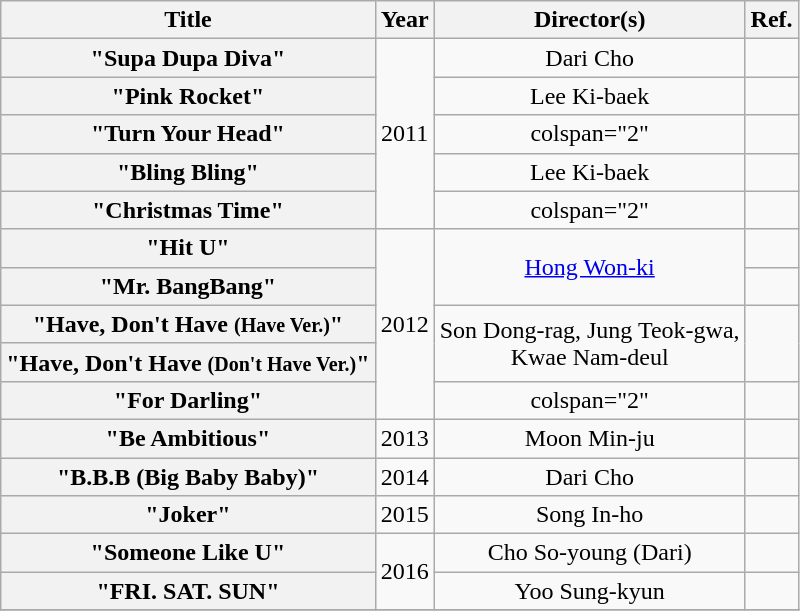<table class="wikitable plainrowheaders" style="text-align:center;">
<tr>
<th scope="col">Title</th>
<th scope="col">Year</th>
<th scope="col">Director(s)</th>
<th scope="col">Ref.</th>
</tr>
<tr>
<th scope="row">"Supa Dupa Diva"</th>
<td rowspan="5">2011</td>
<td>Dari Cho</td>
<td></td>
</tr>
<tr>
<th scope="row">"Pink Rocket"</th>
<td>Lee Ki-baek</td>
<td></td>
</tr>
<tr>
<th scope="row">"Turn Your Head"</th>
<td>colspan="2" </td>
</tr>
<tr>
<th scope="row">"Bling Bling"</th>
<td>Lee Ki-baek</td>
<td></td>
</tr>
<tr>
<th scope="row">"Christmas Time"</th>
<td>colspan="2" </td>
</tr>
<tr>
<th scope="row">"Hit U"</th>
<td rowspan="5">2012</td>
<td rowspan="2"><a href='#'>Hong Won-ki</a></td>
<td></td>
</tr>
<tr>
<th scope="row">"Mr. BangBang"</th>
<td></td>
</tr>
<tr>
<th scope="row">"Have, Don't Have <small>(Have Ver.)</small>"</th>
<td rowspan="2">Son Dong-rag, Jung Teok-gwa, <br>Kwae Nam-deul</td>
<td rowspan="2"></td>
</tr>
<tr>
<th scope="row">"Have, Don't Have <small>(Don't Have Ver.)</small>"</th>
</tr>
<tr>
<th scope="row">"For Darling"</th>
<td>colspan="2" </td>
</tr>
<tr>
<th scope="row">"Be Ambitious"</th>
<td>2013</td>
<td>Moon Min-ju</td>
<td></td>
</tr>
<tr>
<th scope="row">"B.B.B (Big Baby Baby)"</th>
<td>2014</td>
<td>Dari Cho</td>
<td></td>
</tr>
<tr>
<th scope="row">"Joker"</th>
<td>2015</td>
<td>Song In-ho</td>
<td></td>
</tr>
<tr>
<th scope="row">"Someone Like U"</th>
<td rowspan=2>2016</td>
<td>Cho So-young (Dari)</td>
<td></td>
</tr>
<tr>
<th scope="row">"FRI. SAT. SUN"</th>
<td>Yoo Sung-kyun</td>
<td></td>
</tr>
<tr>
</tr>
</table>
